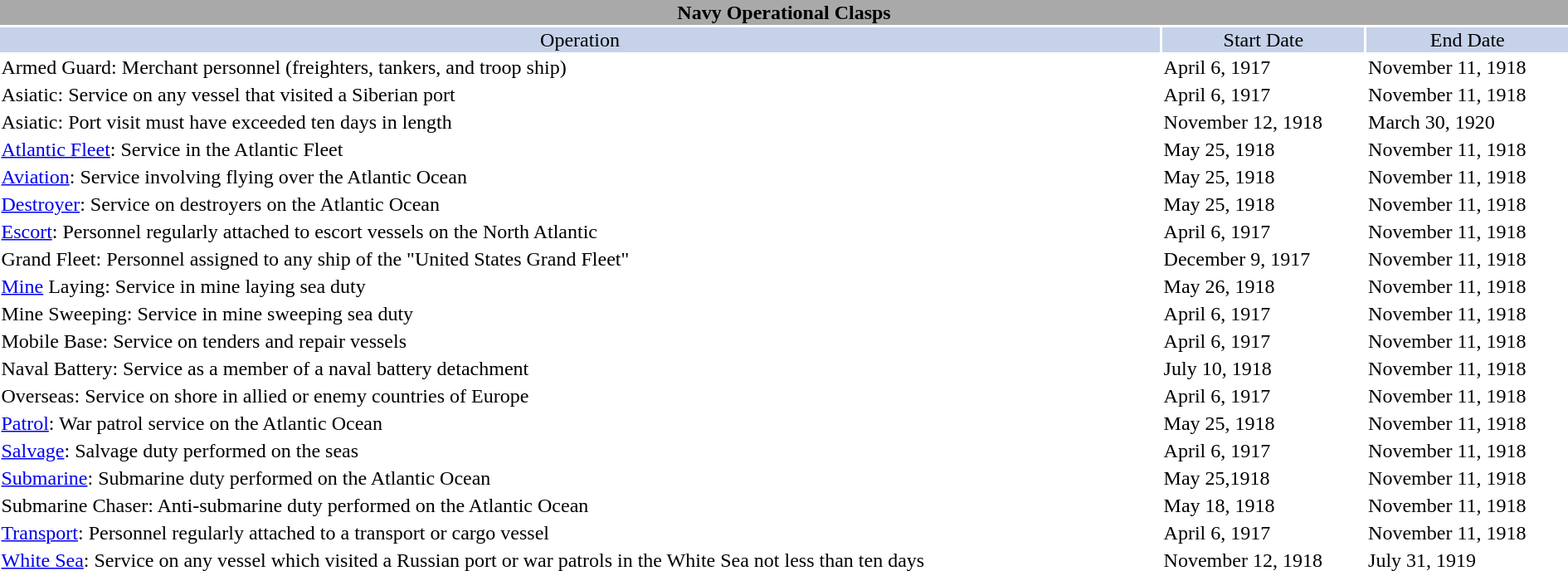<table class="toccolours"  style="width:100%; clear:both; margin:1.5em auto; text-align:center;">
<tr>
<th colspan="7" style="background:darkGrey;"><span>Navy Operational Clasps</span></th>
</tr>
<tr style="background:#c5d2ea; text-align:center;">
<td>Operation</td>
<td>Start Date</td>
<td>End Date</td>
</tr>
<tr style="text-align:left;">
<td>Armed Guard: Merchant personnel (freighters, tankers, and troop ship)</td>
<td>April 6, 1917</td>
<td>November 11, 1918</td>
</tr>
<tr align=left>
<td>Asiatic: Service on any vessel that visited a Siberian port</td>
<td>April 6, 1917</td>
<td>November 11, 1918</td>
</tr>
<tr align=left>
<td>Asiatic: Port visit must have exceeded ten days in length</td>
<td>November 12, 1918</td>
<td>March 30, 1920</td>
</tr>
<tr align=left>
<td><a href='#'>Atlantic Fleet</a>: Service in the Atlantic Fleet</td>
<td>May 25, 1918</td>
<td>November 11, 1918</td>
</tr>
<tr align=left>
<td><a href='#'>Aviation</a>: Service involving flying over the Atlantic Ocean</td>
<td>May 25, 1918</td>
<td>November 11, 1918</td>
</tr>
<tr align=left>
<td><a href='#'>Destroyer</a>: Service on destroyers on the Atlantic Ocean</td>
<td>May 25, 1918</td>
<td>November 11, 1918</td>
</tr>
<tr align=left>
<td><a href='#'>Escort</a>: Personnel regularly attached to escort vessels on the North Atlantic</td>
<td>April 6, 1917</td>
<td>November 11, 1918</td>
</tr>
<tr align=left>
<td>Grand Fleet: Personnel assigned to any ship of the "United States Grand Fleet"</td>
<td>December 9, 1917</td>
<td>November 11, 1918</td>
</tr>
<tr align=left>
<td><a href='#'>Mine</a> Laying: Service in mine laying sea duty</td>
<td>May 26, 1918</td>
<td>November 11, 1918</td>
</tr>
<tr align=left>
<td>Mine Sweeping: Service in mine sweeping sea duty</td>
<td>April 6, 1917</td>
<td>November 11, 1918</td>
</tr>
<tr align=left>
<td>Mobile Base: Service on tenders and repair vessels</td>
<td>April 6, 1917</td>
<td>November 11, 1918</td>
</tr>
<tr align=left>
<td>Naval Battery: Service as a member of a naval battery detachment</td>
<td>July 10, 1918</td>
<td>November 11, 1918</td>
</tr>
<tr align=left>
<td>Overseas: Service on shore in allied or enemy countries of Europe</td>
<td>April 6, 1917</td>
<td>November 11, 1918</td>
</tr>
<tr align=left>
<td><a href='#'>Patrol</a>: War patrol service on the Atlantic Ocean</td>
<td>May 25, 1918</td>
<td>November 11, 1918</td>
</tr>
<tr align=left>
<td><a href='#'>Salvage</a>: Salvage duty performed on the seas</td>
<td>April 6, 1917</td>
<td>November 11, 1918</td>
</tr>
<tr align=left>
<td><a href='#'>Submarine</a>: Submarine duty performed on the Atlantic Ocean</td>
<td>May 25,1918</td>
<td>November 11, 1918</td>
</tr>
<tr align=left>
<td>Submarine Chaser: Anti-submarine duty performed on the Atlantic Ocean</td>
<td>May 18, 1918</td>
<td>November 11, 1918</td>
</tr>
<tr align=left>
<td><a href='#'>Transport</a>: Personnel regularly attached to a transport or cargo vessel</td>
<td>April 6, 1917</td>
<td>November 11, 1918</td>
</tr>
<tr align=left>
<td><a href='#'>White Sea</a>: Service on any vessel which visited a Russian port or war patrols in the White Sea not less than ten days</td>
<td>November 12, 1918</td>
<td>July 31, 1919</td>
</tr>
</table>
